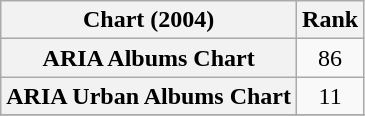<table class="wikitable sortable plainrowheaders">
<tr>
<th scope="col">Chart (2004)</th>
<th scope="col">Rank</th>
</tr>
<tr>
<th scope="row">ARIA Albums Chart</th>
<td style="text-align:center;">86</td>
</tr>
<tr>
<th scope="row">ARIA Urban Albums Chart</th>
<td style="text-align:center;">11</td>
</tr>
<tr>
</tr>
</table>
